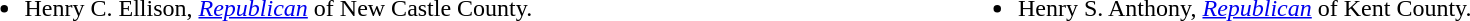<table width=100%>
<tr valign=top>
<td><br><ul><li>Henry C. Ellison, <em><a href='#'>Republican</a></em> of New Castle County.</li></ul></td>
<td><br><ul><li>Henry S. Anthony, <em><a href='#'>Republican</a></em> of Kent County.</li></ul></td>
</tr>
</table>
